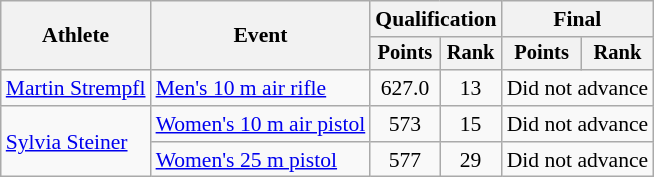<table class="wikitable" style="font-size:90%">
<tr>
<th rowspan="2">Athlete</th>
<th rowspan="2">Event</th>
<th colspan=2>Qualification</th>
<th colspan=2>Final</th>
</tr>
<tr style="font-size:95%">
<th>Points</th>
<th>Rank</th>
<th>Points</th>
<th>Rank</th>
</tr>
<tr align=center>
<td align=left><a href='#'>Martin Strempfl</a></td>
<td align=left><a href='#'>Men's 10 m air rifle</a></td>
<td>627.0</td>
<td>13</td>
<td colspan="2">Did not advance</td>
</tr>
<tr align=center>
<td align=left rowspan=2><a href='#'>Sylvia Steiner</a></td>
<td align=left><a href='#'>Women's 10 m air pistol</a></td>
<td>573</td>
<td>15</td>
<td colspan=2>Did not advance</td>
</tr>
<tr align=center>
<td align=left><a href='#'>Women's 25 m pistol</a></td>
<td>577</td>
<td>29</td>
<td colspan=2>Did not advance</td>
</tr>
</table>
